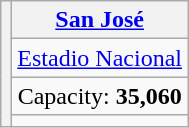<table class=wikitable style="text-align:center">
<tr>
<th rowspan=4></th>
<th><a href='#'>San José</a></th>
</tr>
<tr>
<td><a href='#'>Estadio Nacional</a></td>
</tr>
<tr>
<td>Capacity: <strong>35,060</strong></td>
</tr>
<tr>
<td></td>
</tr>
</table>
